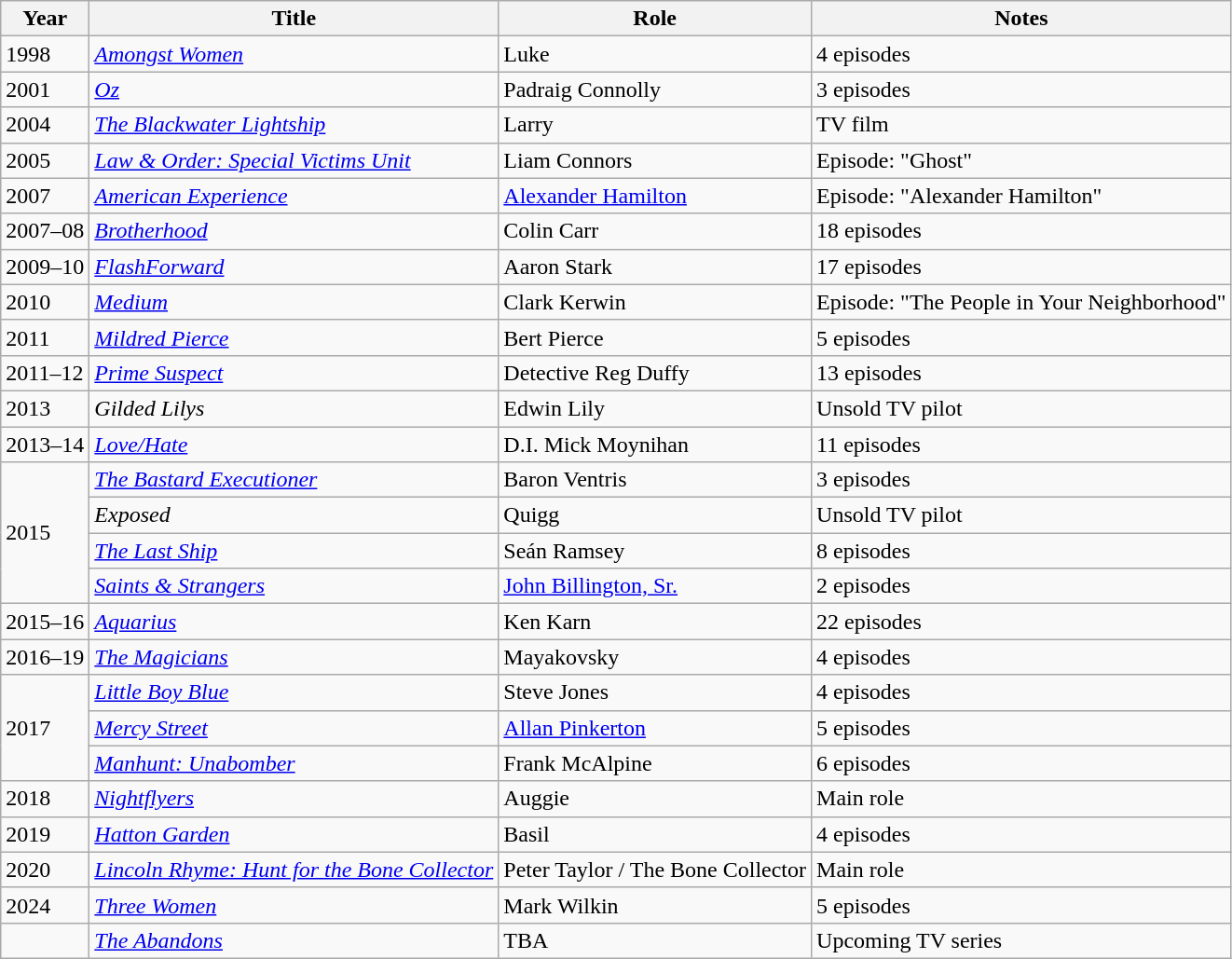<table class="wikitable sortable">
<tr>
<th>Year</th>
<th>Title</th>
<th>Role</th>
<th>Notes</th>
</tr>
<tr>
<td>1998</td>
<td><em><a href='#'>Amongst Women</a></em></td>
<td>Luke</td>
<td>4 episodes</td>
</tr>
<tr>
<td>2001</td>
<td><em><a href='#'>Oz</a></em></td>
<td>Padraig Connolly</td>
<td>3 episodes</td>
</tr>
<tr>
<td>2004</td>
<td><em><a href='#'>The Blackwater Lightship</a></em></td>
<td>Larry</td>
<td>TV film</td>
</tr>
<tr>
<td>2005</td>
<td><em><a href='#'>Law & Order: Special Victims Unit</a></em></td>
<td>Liam Connors</td>
<td>Episode: "Ghost"</td>
</tr>
<tr>
<td>2007</td>
<td><em><a href='#'>American Experience</a></em></td>
<td><a href='#'>Alexander Hamilton</a></td>
<td>Episode: "Alexander Hamilton"</td>
</tr>
<tr>
<td>2007–08</td>
<td><em><a href='#'>Brotherhood</a></em></td>
<td>Colin Carr</td>
<td>18 episodes</td>
</tr>
<tr>
<td>2009–10</td>
<td><em><a href='#'>FlashForward</a></em></td>
<td>Aaron Stark</td>
<td>17 episodes</td>
</tr>
<tr>
<td>2010</td>
<td><em><a href='#'>Medium</a></em></td>
<td>Clark Kerwin</td>
<td>Episode: "The People in Your Neighborhood"</td>
</tr>
<tr>
<td>2011</td>
<td><em><a href='#'>Mildred Pierce</a></em></td>
<td>Bert Pierce</td>
<td>5 episodes</td>
</tr>
<tr>
<td>2011–12</td>
<td><em><a href='#'>Prime Suspect</a></em></td>
<td>Detective Reg Duffy</td>
<td>13 episodes</td>
</tr>
<tr>
<td>2013</td>
<td><em>Gilded Lilys</em></td>
<td>Edwin Lily</td>
<td>Unsold TV pilot</td>
</tr>
<tr>
<td>2013–14</td>
<td><em><a href='#'>Love/Hate</a></em></td>
<td>D.I. Mick Moynihan</td>
<td>11 episodes</td>
</tr>
<tr>
<td rowspan=4>2015</td>
<td><em><a href='#'>The Bastard Executioner</a></em></td>
<td>Baron Ventris</td>
<td>3 episodes</td>
</tr>
<tr>
<td><em>Exposed</em></td>
<td>Quigg</td>
<td>Unsold TV pilot</td>
</tr>
<tr>
<td><em><a href='#'>The Last Ship</a></em></td>
<td>Seán Ramsey</td>
<td>8 episodes</td>
</tr>
<tr>
<td><em><a href='#'>Saints & Strangers</a></em></td>
<td><a href='#'>John Billington, Sr.</a></td>
<td>2 episodes</td>
</tr>
<tr>
<td>2015–16</td>
<td><em><a href='#'>Aquarius</a></em></td>
<td>Ken Karn</td>
<td>22 episodes</td>
</tr>
<tr>
<td>2016–19</td>
<td><em><a href='#'>The Magicians</a></em></td>
<td>Mayakovsky</td>
<td>4 episodes</td>
</tr>
<tr>
<td rowspan=3>2017</td>
<td><em><a href='#'>Little Boy Blue</a></em></td>
<td>Steve Jones</td>
<td>4 episodes</td>
</tr>
<tr>
<td><em><a href='#'>Mercy Street</a></em></td>
<td><a href='#'>Allan Pinkerton</a></td>
<td>5 episodes</td>
</tr>
<tr>
<td><em><a href='#'>Manhunt: Unabomber</a></em></td>
<td>Frank McAlpine</td>
<td>6 episodes</td>
</tr>
<tr>
<td>2018</td>
<td><em><a href='#'>Nightflyers</a></em></td>
<td>Auggie</td>
<td>Main role</td>
</tr>
<tr>
<td>2019</td>
<td><em><a href='#'>Hatton Garden</a></em></td>
<td>Basil</td>
<td>4 episodes</td>
</tr>
<tr>
<td>2020</td>
<td><em><a href='#'>Lincoln Rhyme: Hunt for the Bone Collector</a></em></td>
<td>Peter Taylor / The Bone Collector</td>
<td>Main role</td>
</tr>
<tr>
<td>2024</td>
<td><a href='#'><em>Three Women</em></a></td>
<td>Mark Wilkin</td>
<td>5 episodes</td>
</tr>
<tr>
<td></td>
<td><em><a href='#'>The Abandons</a></em></td>
<td>TBA</td>
<td>Upcoming TV series</td>
</tr>
</table>
